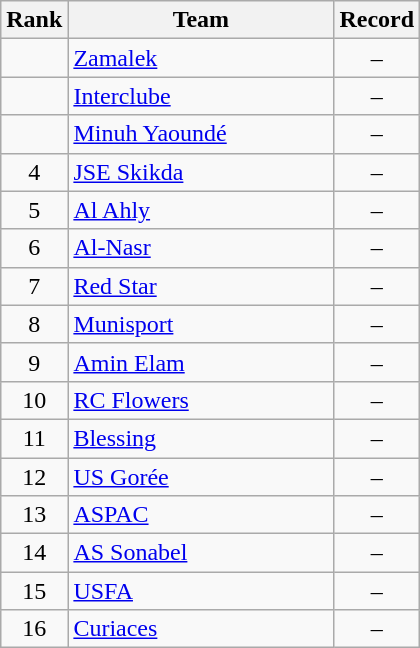<table class=wikitable style="text-align:center;">
<tr>
<th>Rank</th>
<th width=170>Team</th>
<th>Record</th>
</tr>
<tr>
<td></td>
<td align=left> <a href='#'>Zamalek</a></td>
<td>–</td>
</tr>
<tr>
<td></td>
<td align=left> <a href='#'>Interclube</a></td>
<td>–</td>
</tr>
<tr>
<td></td>
<td align=left> <a href='#'>Minuh Yaoundé</a></td>
<td>–</td>
</tr>
<tr>
<td>4</td>
<td align=left> <a href='#'>JSE Skikda</a></td>
<td>–</td>
</tr>
<tr>
<td>5</td>
<td align=left> <a href='#'>Al Ahly</a></td>
<td>–</td>
</tr>
<tr>
<td>6</td>
<td align=left> <a href='#'>Al-Nasr</a></td>
<td>–</td>
</tr>
<tr>
<td>7</td>
<td align=left> <a href='#'>Red Star</a></td>
<td>–</td>
</tr>
<tr>
<td>8</td>
<td align=left> <a href='#'>Munisport</a></td>
<td>–</td>
</tr>
<tr>
<td>9</td>
<td align=left> <a href='#'>Amin Elam</a></td>
<td>–</td>
</tr>
<tr>
<td>10</td>
<td align=left> <a href='#'>RC Flowers</a></td>
<td>–</td>
</tr>
<tr>
<td>11</td>
<td align=left> <a href='#'>Blessing</a></td>
<td>–</td>
</tr>
<tr>
<td>12</td>
<td align=left> <a href='#'>US Gorée</a></td>
<td>–</td>
</tr>
<tr>
<td>13</td>
<td align=left> <a href='#'>ASPAC</a></td>
<td>–</td>
</tr>
<tr>
<td>14</td>
<td align=left> <a href='#'>AS Sonabel</a></td>
<td>–</td>
</tr>
<tr>
<td>15</td>
<td align=left> <a href='#'>USFA</a></td>
<td>–</td>
</tr>
<tr>
<td>16</td>
<td align=left> <a href='#'>Curiaces</a></td>
<td>–</td>
</tr>
</table>
